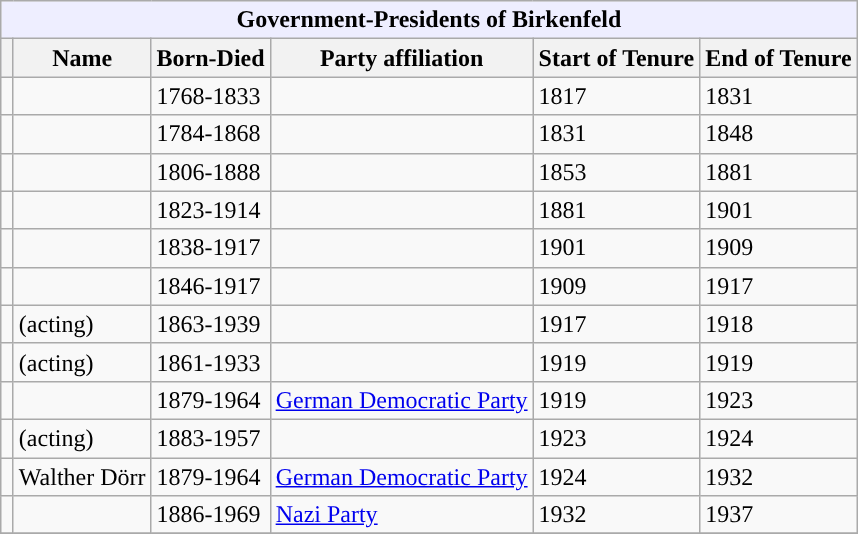<table class="wikitable">
<tr>
<th colspan="8" style="background:#eef; text-align:center;">Government-Presidents of Birkenfeld</th>
</tr>
<tr style="background:#eef;">
<th></th>
<th>Name</th>
<th>Born-Died</th>
<th>Party affiliation</th>
<th>Start of Tenure</th>
<th>End of Tenure</th>
</tr>
<tr>
<td></td>
<td></td>
<td>1768-1833</td>
<td></td>
<td>1817</td>
<td>1831</td>
</tr>
<tr>
<td></td>
<td></td>
<td>1784-1868</td>
<td></td>
<td>1831</td>
<td>1848</td>
</tr>
<tr>
<td></td>
<td></td>
<td>1806-1888</td>
<td></td>
<td>1853</td>
<td>1881</td>
</tr>
<tr>
<td></td>
<td></td>
<td>1823-1914</td>
<td></td>
<td>1881</td>
<td>1901</td>
</tr>
<tr>
<td></td>
<td></td>
<td>1838-1917</td>
<td></td>
<td>1901</td>
<td>1909</td>
</tr>
<tr>
<td></td>
<td></td>
<td>1846-1917</td>
<td></td>
<td>1909</td>
<td>1917</td>
</tr>
<tr>
<td></td>
<td> (acting)</td>
<td>1863-1939</td>
<td></td>
<td>1917</td>
<td>1918</td>
</tr>
<tr>
<td></td>
<td> (acting)</td>
<td>1861-1933</td>
<td></td>
<td>1919</td>
<td>1919</td>
</tr>
<tr>
<td></td>
<td></td>
<td>1879-1964</td>
<td><a href='#'>German Democratic Party</a></td>
<td>1919</td>
<td>1923</td>
</tr>
<tr>
<td></td>
<td> (acting)</td>
<td>1883-1957</td>
<td></td>
<td>1923</td>
<td>1924</td>
</tr>
<tr>
<td></td>
<td>Walther Dörr</td>
<td>1879-1964</td>
<td><a href='#'>German Democratic Party</a></td>
<td>1924</td>
<td>1932</td>
</tr>
<tr>
<td width="1"></td>
<td></td>
<td>1886-1969</td>
<td><a href='#'>Nazi Party</a></td>
<td>1932</td>
<td>1937</td>
</tr>
<tr>
</tr>
</table>
